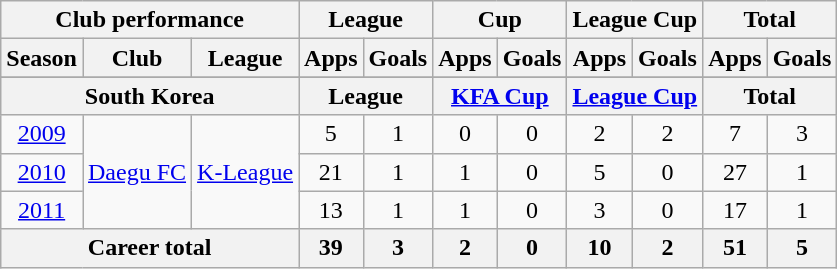<table class="wikitable" style="text-align:center">
<tr>
<th colspan=3>Club performance</th>
<th colspan=2>League</th>
<th colspan=2>Cup</th>
<th colspan=2>League Cup</th>
<th colspan=2>Total</th>
</tr>
<tr>
<th>Season</th>
<th>Club</th>
<th>League</th>
<th>Apps</th>
<th>Goals</th>
<th>Apps</th>
<th>Goals</th>
<th>Apps</th>
<th>Goals</th>
<th>Apps</th>
<th>Goals</th>
</tr>
<tr>
</tr>
<tr>
<th colspan=3>South Korea</th>
<th colspan=2>League</th>
<th colspan=2><a href='#'>KFA Cup</a></th>
<th colspan=2><a href='#'>League Cup</a></th>
<th colspan=2>Total</th>
</tr>
<tr>
<td><a href='#'>2009</a></td>
<td rowspan="3"><a href='#'>Daegu FC</a></td>
<td rowspan="3"><a href='#'>K-League</a></td>
<td>5</td>
<td>1</td>
<td>0</td>
<td>0</td>
<td>2</td>
<td>2</td>
<td>7</td>
<td>3</td>
</tr>
<tr>
<td><a href='#'>2010</a></td>
<td>21</td>
<td>1</td>
<td>1</td>
<td>0</td>
<td>5</td>
<td>0</td>
<td>27</td>
<td>1</td>
</tr>
<tr>
<td><a href='#'>2011</a></td>
<td>13</td>
<td>1</td>
<td>1</td>
<td>0</td>
<td>3</td>
<td>0</td>
<td>17</td>
<td>1</td>
</tr>
<tr>
<th colspan=3>Career total</th>
<th>39</th>
<th>3</th>
<th>2</th>
<th>0</th>
<th>10</th>
<th>2</th>
<th>51</th>
<th>5</th>
</tr>
</table>
